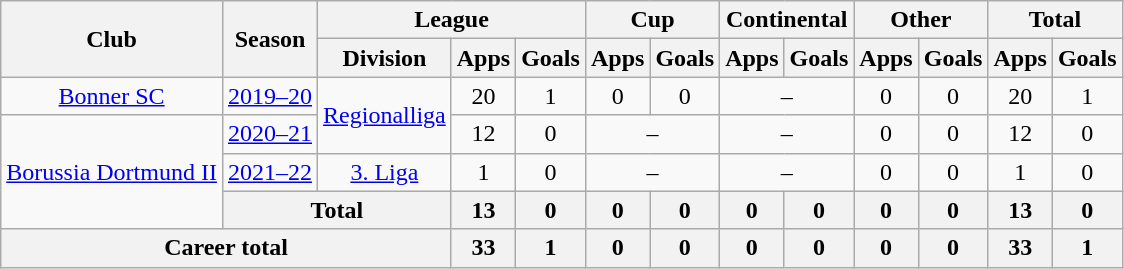<table class="wikitable" style="text-align: center">
<tr>
<th rowspan="2">Club</th>
<th rowspan="2">Season</th>
<th colspan="3">League</th>
<th colspan="2">Cup</th>
<th colspan="2">Continental</th>
<th colspan="2">Other</th>
<th colspan="2">Total</th>
</tr>
<tr>
<th>Division</th>
<th>Apps</th>
<th>Goals</th>
<th>Apps</th>
<th>Goals</th>
<th>Apps</th>
<th>Goals</th>
<th>Apps</th>
<th>Goals</th>
<th>Apps</th>
<th>Goals</th>
</tr>
<tr>
<td><a href='#'>Bonner SC</a></td>
<td><a href='#'>2019–20</a></td>
<td rowspan="2"><a href='#'>Regionalliga</a></td>
<td>20</td>
<td>1</td>
<td>0</td>
<td>0</td>
<td colspan="2">–</td>
<td>0</td>
<td>0</td>
<td>20</td>
<td>1</td>
</tr>
<tr>
<td rowspan="3"><a href='#'>Borussia Dortmund II</a></td>
<td><a href='#'>2020–21</a></td>
<td>12</td>
<td>0</td>
<td colspan="2">–</td>
<td colspan="2">–</td>
<td>0</td>
<td>0</td>
<td>12</td>
<td>0</td>
</tr>
<tr>
<td><a href='#'>2021–22</a></td>
<td><a href='#'>3. Liga</a></td>
<td>1</td>
<td>0</td>
<td colspan="2">–</td>
<td colspan="2">–</td>
<td>0</td>
<td>0</td>
<td>1</td>
<td>0</td>
</tr>
<tr>
<th colspan=2>Total</th>
<th>13</th>
<th>0</th>
<th>0</th>
<th>0</th>
<th>0</th>
<th>0</th>
<th>0</th>
<th>0</th>
<th>13</th>
<th>0</th>
</tr>
<tr>
<th colspan=3>Career total</th>
<th>33</th>
<th>1</th>
<th>0</th>
<th>0</th>
<th>0</th>
<th>0</th>
<th>0</th>
<th>0</th>
<th>33</th>
<th>1</th>
</tr>
</table>
